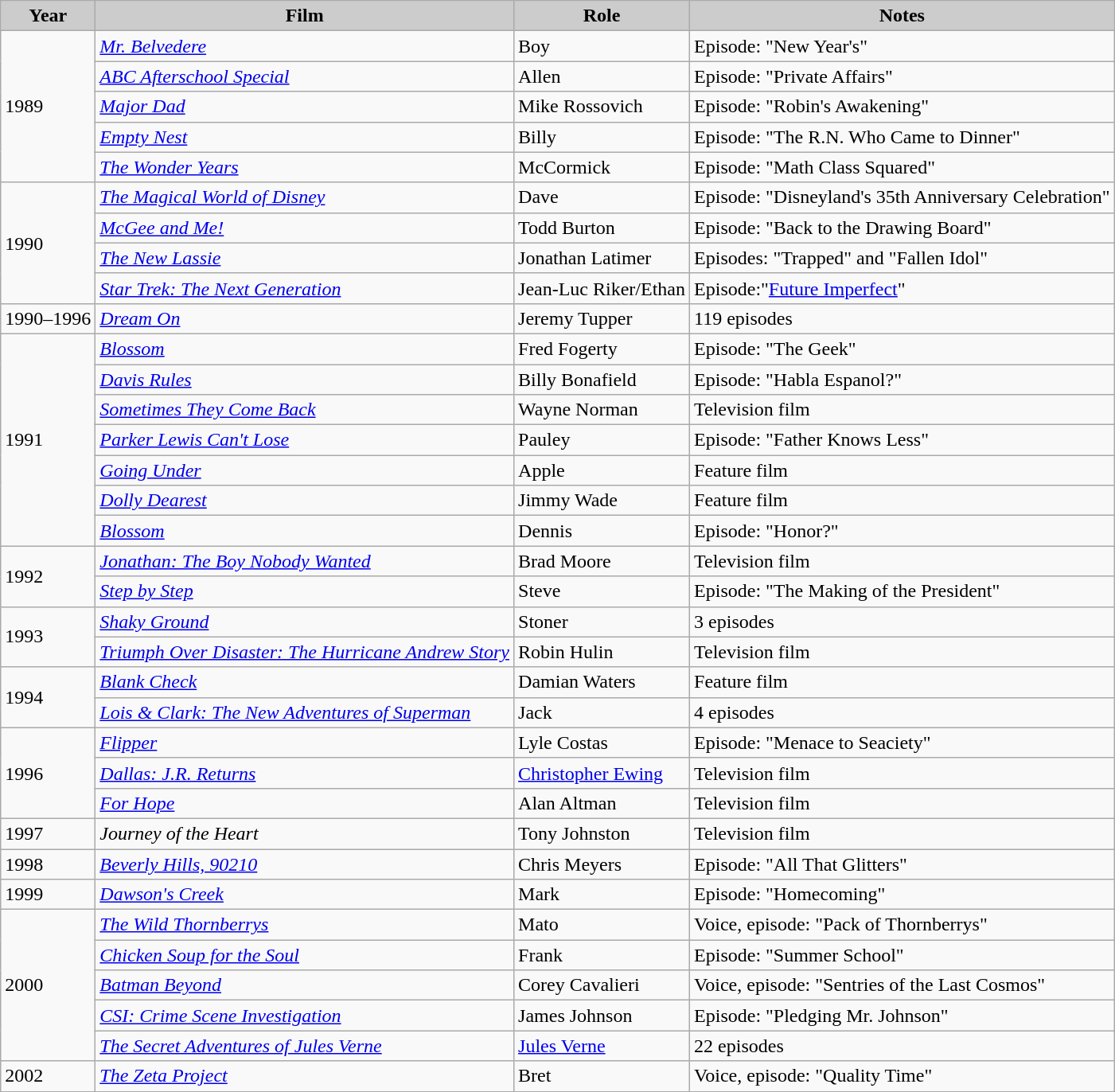<table class="wikitable">
<tr align="center">
<td style="background: #CCCCCC;"><strong>Year</strong></td>
<td style="background: #CCCCCC;"><strong>Film</strong></td>
<td style="background: #CCCCCC;"><strong>Role</strong></td>
<td style="background: #CCCCCC;"><strong>Notes</strong></td>
</tr>
<tr>
<td rowspan="5">1989</td>
<td><em><a href='#'>Mr. Belvedere</a></em></td>
<td>Boy</td>
<td>Episode: "New Year's"</td>
</tr>
<tr>
<td><em><a href='#'>ABC Afterschool Special</a></em></td>
<td>Allen</td>
<td>Episode: "Private Affairs"</td>
</tr>
<tr>
<td><em><a href='#'>Major Dad</a></em></td>
<td>Mike Rossovich</td>
<td>Episode: "Robin's Awakening"</td>
</tr>
<tr>
<td><em><a href='#'>Empty Nest</a></em></td>
<td>Billy</td>
<td>Episode: "The R.N. Who Came to Dinner"</td>
</tr>
<tr>
<td><em><a href='#'>The Wonder Years</a></em></td>
<td>McCormick</td>
<td>Episode: "Math Class Squared"</td>
</tr>
<tr>
<td rowspan="4">1990</td>
<td><em><a href='#'>The Magical World of Disney</a></em></td>
<td>Dave</td>
<td>Episode: "Disneyland's 35th Anniversary Celebration"</td>
</tr>
<tr>
<td><em><a href='#'>McGee and Me!</a></em></td>
<td>Todd Burton</td>
<td>Episode: "Back to the Drawing Board"</td>
</tr>
<tr>
<td><em><a href='#'>The New Lassie</a></em></td>
<td>Jonathan Latimer</td>
<td>Episodes: "Trapped" and "Fallen Idol"</td>
</tr>
<tr>
<td><em><a href='#'>Star Trek: The Next Generation</a></em></td>
<td>Jean-Luc Riker/Ethan</td>
<td>Episode:"<a href='#'>Future Imperfect</a>"</td>
</tr>
<tr>
<td>1990–1996</td>
<td><em><a href='#'>Dream On</a></em></td>
<td>Jeremy Tupper</td>
<td>119 episodes</td>
</tr>
<tr>
<td rowspan=7>1991</td>
<td><em><a href='#'>Blossom</a></em></td>
<td>Fred Fogerty</td>
<td>Episode: "The Geek"</td>
</tr>
<tr>
<td><em><a href='#'>Davis Rules</a></em></td>
<td>Billy Bonafield</td>
<td>Episode: "Habla Espanol?"</td>
</tr>
<tr>
<td><em><a href='#'>Sometimes They Come Back</a></em></td>
<td>Wayne Norman</td>
<td>Television film</td>
</tr>
<tr>
<td><em><a href='#'>Parker Lewis Can't Lose</a></em></td>
<td>Pauley</td>
<td>Episode: "Father Knows Less"</td>
</tr>
<tr>
<td><em><a href='#'>Going Under</a></em></td>
<td>Apple</td>
<td>Feature film</td>
</tr>
<tr>
<td><em><a href='#'>Dolly Dearest</a></em></td>
<td>Jimmy Wade</td>
<td>Feature film</td>
</tr>
<tr>
<td><em><a href='#'>Blossom</a></em> </td>
<td>Dennis</td>
<td>Episode: "Honor?"</td>
</tr>
<tr>
<td rowspan=2>1992</td>
<td><em><a href='#'>Jonathan: The Boy Nobody Wanted</a></em></td>
<td>Brad Moore</td>
<td>Television film</td>
</tr>
<tr>
<td><em><a href='#'>Step by Step</a></em></td>
<td>Steve</td>
<td>Episode: "The Making of the President"</td>
</tr>
<tr>
<td rowspan=2>1993</td>
<td><em><a href='#'>Shaky Ground</a></em></td>
<td>Stoner</td>
<td>3 episodes</td>
</tr>
<tr>
<td><em><a href='#'>Triumph Over Disaster: The Hurricane Andrew Story</a></em></td>
<td>Robin Hulin</td>
<td>Television film</td>
</tr>
<tr>
<td rowspan=2>1994</td>
<td><em><a href='#'>Blank Check</a></em></td>
<td>Damian Waters</td>
<td>Feature film</td>
</tr>
<tr>
<td><em><a href='#'>Lois & Clark: The New Adventures of Superman</a></em></td>
<td>Jack</td>
<td>4 episodes</td>
</tr>
<tr>
<td rowspan=3>1996</td>
<td><em><a href='#'>Flipper</a></em></td>
<td>Lyle Costas</td>
<td>Episode: "Menace to Seaciety"</td>
</tr>
<tr>
<td><em><a href='#'>Dallas: J.R. Returns</a></em></td>
<td><a href='#'>Christopher Ewing</a></td>
<td>Television film</td>
</tr>
<tr>
<td><em><a href='#'>For Hope</a></em></td>
<td>Alan Altman</td>
<td>Television film</td>
</tr>
<tr>
<td>1997</td>
<td><em>Journey of the Heart</em></td>
<td>Tony Johnston</td>
<td>Television film</td>
</tr>
<tr>
<td>1998</td>
<td><em><a href='#'>Beverly Hills, 90210</a></em></td>
<td>Chris Meyers</td>
<td>Episode: "All That Glitters"</td>
</tr>
<tr>
<td>1999</td>
<td><em><a href='#'>Dawson's Creek</a></em></td>
<td>Mark</td>
<td>Episode: "Homecoming"</td>
</tr>
<tr>
<td rowspan=5>2000</td>
<td><em><a href='#'>The Wild Thornberrys</a></em></td>
<td>Mato</td>
<td>Voice, episode: "Pack of Thornberrys"</td>
</tr>
<tr>
<td><em><a href='#'>Chicken Soup for the Soul</a></em></td>
<td>Frank</td>
<td>Episode: "Summer School"</td>
</tr>
<tr>
<td><em><a href='#'>Batman Beyond</a></em></td>
<td>Corey Cavalieri</td>
<td>Voice, episode: "Sentries of the Last Cosmos"</td>
</tr>
<tr>
<td><em><a href='#'>CSI: Crime Scene Investigation</a></em></td>
<td>James Johnson</td>
<td>Episode: "Pledging Mr. Johnson"</td>
</tr>
<tr>
<td><em><a href='#'>The Secret Adventures of Jules Verne</a></em></td>
<td><a href='#'>Jules Verne</a></td>
<td>22 episodes</td>
</tr>
<tr>
<td>2002</td>
<td><em><a href='#'>The Zeta Project</a></em></td>
<td>Bret</td>
<td>Voice, episode: "Quality Time"</td>
</tr>
</table>
